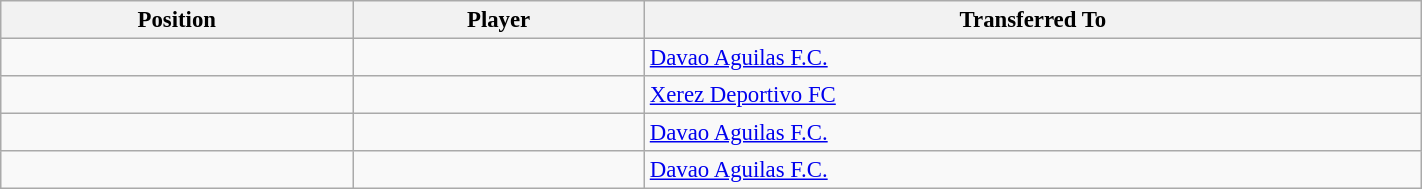<table class="wikitable sortable" style="width:75%; text-align:center; font-size:95%; text-align:left;">
<tr>
<th><strong>Position</strong></th>
<th><strong>Player</strong></th>
<th><strong>Transferred To</strong></th>
</tr>
<tr>
<td></td>
<td></td>
<td> <a href='#'>Davao Aguilas F.C.</a></td>
</tr>
<tr>
<td></td>
<td></td>
<td> <a href='#'>Xerez Deportivo FC</a></td>
</tr>
<tr>
<td></td>
<td></td>
<td> <a href='#'>Davao Aguilas F.C.</a></td>
</tr>
<tr>
<td></td>
<td></td>
<td> <a href='#'>Davao Aguilas F.C.</a></td>
</tr>
</table>
